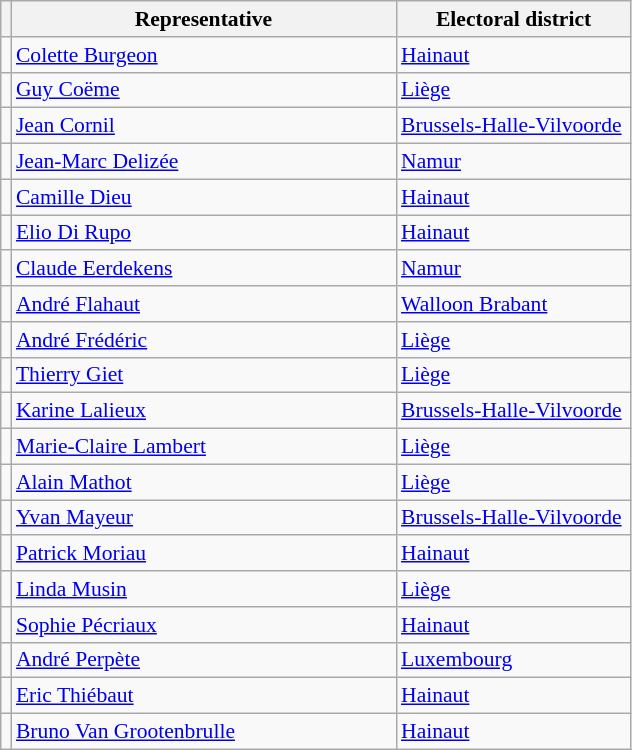<table class="sortable wikitable" style="text-align:left; font-size:90%">
<tr>
<th></th>
<th width="250">Representative</th>
<th width="150">Electoral district</th>
</tr>
<tr>
<td></td>
<td align=left><a href='#'>Colette Burgeon</a></td>
<td><a href='#'>Hainaut</a></td>
</tr>
<tr>
<td></td>
<td align=left><a href='#'>Guy Coëme</a></td>
<td><a href='#'>Liège</a></td>
</tr>
<tr>
<td></td>
<td align=left><a href='#'>Jean Cornil</a></td>
<td><a href='#'>Brussels-Halle-Vilvoorde</a></td>
</tr>
<tr>
<td></td>
<td align=left><a href='#'>Jean-Marc Delizée</a></td>
<td><a href='#'>Namur</a></td>
</tr>
<tr>
<td></td>
<td align=left><a href='#'>Camille Dieu</a></td>
<td><a href='#'>Hainaut</a></td>
</tr>
<tr>
<td></td>
<td align=left><a href='#'>Elio Di Rupo</a></td>
<td><a href='#'>Hainaut</a></td>
</tr>
<tr>
<td></td>
<td align=left><a href='#'>Claude Eerdekens</a></td>
<td><a href='#'>Namur</a></td>
</tr>
<tr>
<td></td>
<td align=left><a href='#'>André Flahaut</a></td>
<td><a href='#'>Walloon Brabant</a></td>
</tr>
<tr>
<td></td>
<td align=left><a href='#'>André Frédéric</a></td>
<td><a href='#'>Liège</a></td>
</tr>
<tr>
<td></td>
<td align=left><a href='#'>Thierry Giet</a></td>
<td><a href='#'>Liège</a></td>
</tr>
<tr>
<td></td>
<td align=left><a href='#'>Karine Lalieux</a></td>
<td><a href='#'>Brussels-Halle-Vilvoorde</a></td>
</tr>
<tr>
<td></td>
<td align=left><a href='#'>Marie-Claire Lambert</a></td>
<td><a href='#'>Liège</a></td>
</tr>
<tr>
<td></td>
<td align=left><a href='#'>Alain Mathot</a></td>
<td><a href='#'>Liège</a></td>
</tr>
<tr>
<td></td>
<td align=left><a href='#'>Yvan Mayeur</a></td>
<td><a href='#'>Brussels-Halle-Vilvoorde</a></td>
</tr>
<tr>
<td></td>
<td align=left><a href='#'>Patrick Moriau</a></td>
<td><a href='#'>Hainaut</a></td>
</tr>
<tr>
<td></td>
<td align=left><a href='#'>Linda Musin</a></td>
<td><a href='#'>Liège</a></td>
</tr>
<tr>
<td></td>
<td align=left><a href='#'>Sophie Pécriaux</a></td>
<td><a href='#'>Hainaut</a></td>
</tr>
<tr>
<td></td>
<td align=left><a href='#'>André Perpète</a></td>
<td><a href='#'>Luxembourg</a></td>
</tr>
<tr>
<td></td>
<td align=left><a href='#'>Eric Thiébaut</a></td>
<td><a href='#'>Hainaut</a></td>
</tr>
<tr>
<td></td>
<td align=left><a href='#'>Bruno Van Grootenbrulle</a></td>
<td><a href='#'>Hainaut</a></td>
</tr>
</table>
